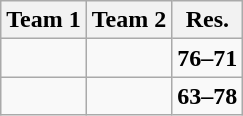<table class="wikitable">
<tr>
<th><strong>Team 1</strong></th>
<th><strong>Team 2</strong></th>
<th><strong>Res.</strong></th>
</tr>
<tr>
<td></td>
<td></td>
<td><strong>76–71</strong></td>
</tr>
<tr>
<td></td>
<td></td>
<td><strong>63–78</strong></td>
</tr>
</table>
